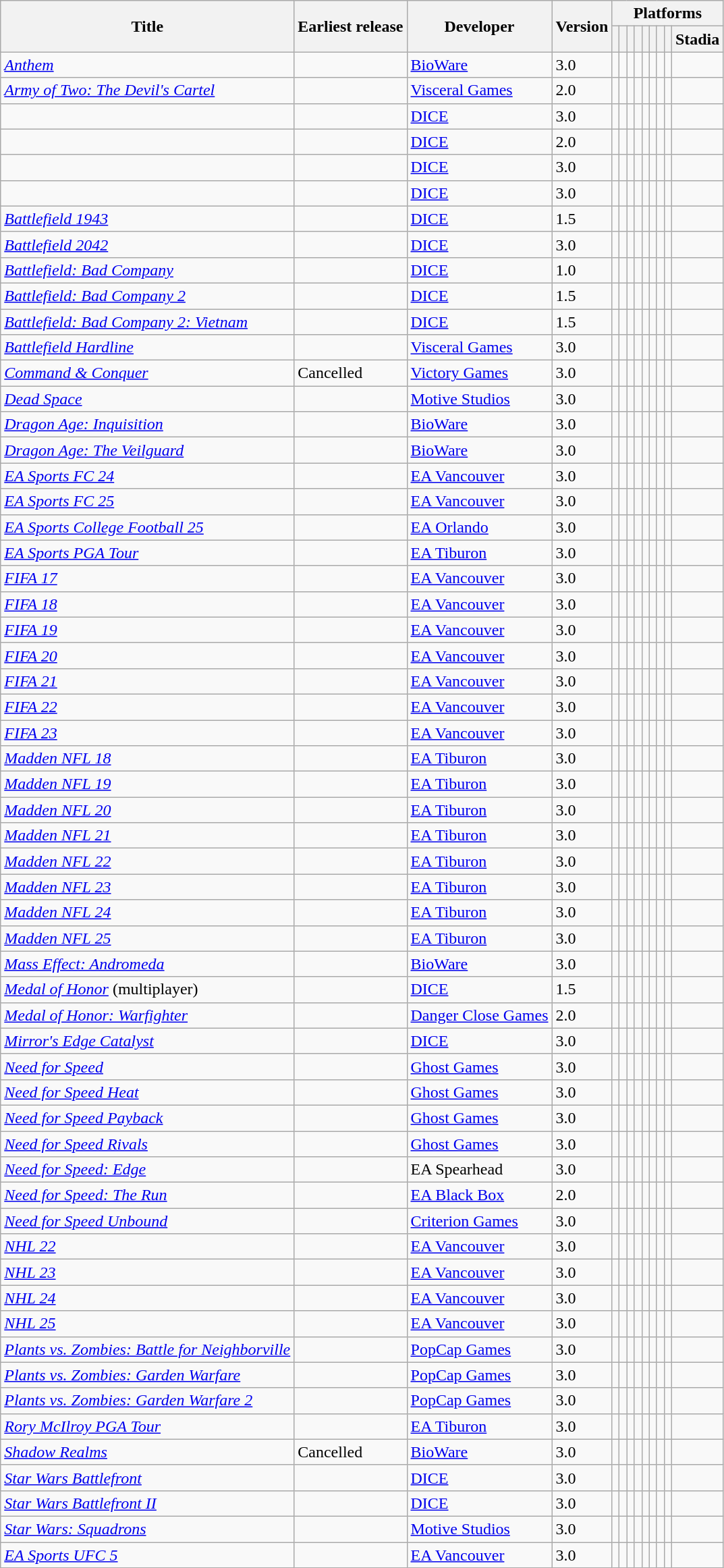<table class="wikitable sortable">
<tr>
<th rowspan="2">Title</th>
<th rowspan="2">Earliest release</th>
<th rowspan="2">Developer</th>
<th rowspan="2">Version</th>
<th colspan="9">Platforms</th>
</tr>
<tr>
<th></th>
<th></th>
<th></th>
<th></th>
<th></th>
<th></th>
<th></th>
<th></th>
<th>Stadia</th>
</tr>
<tr>
<td><em><a href='#'>Anthem</a></em></td>
<td></td>
<td><a href='#'>BioWare</a></td>
<td>3.0</td>
<td></td>
<td></td>
<td></td>
<td></td>
<td></td>
<td></td>
<td></td>
<td></td>
<td></td>
</tr>
<tr>
<td><em><a href='#'>Army of Two: The Devil's Cartel</a></em></td>
<td></td>
<td><a href='#'>Visceral Games</a></td>
<td>2.0</td>
<td></td>
<td></td>
<td></td>
<td></td>
<td></td>
<td></td>
<td></td>
<td></td>
<td></td>
</tr>
<tr>
<td></td>
<td></td>
<td><a href='#'>DICE</a></td>
<td>3.0</td>
<td></td>
<td></td>
<td></td>
<td></td>
<td></td>
<td></td>
<td></td>
<td></td>
<td></td>
</tr>
<tr>
<td></td>
<td></td>
<td><a href='#'>DICE</a></td>
<td>2.0</td>
<td></td>
<td></td>
<td></td>
<td></td>
<td></td>
<td></td>
<td></td>
<td></td>
<td></td>
</tr>
<tr>
<td></td>
<td></td>
<td><a href='#'>DICE</a></td>
<td>3.0</td>
<td></td>
<td></td>
<td></td>
<td></td>
<td></td>
<td></td>
<td></td>
<td></td>
<td></td>
</tr>
<tr>
<td></td>
<td></td>
<td><a href='#'>DICE</a></td>
<td>3.0</td>
<td></td>
<td></td>
<td></td>
<td></td>
<td></td>
<td></td>
<td></td>
<td></td>
<td></td>
</tr>
<tr>
<td><em><a href='#'>Battlefield 1943</a></em></td>
<td></td>
<td><a href='#'>DICE</a></td>
<td>1.5</td>
<td></td>
<td></td>
<td></td>
<td></td>
<td></td>
<td></td>
<td></td>
<td></td>
<td></td>
</tr>
<tr>
<td><em><a href='#'>Battlefield 2042</a></em></td>
<td></td>
<td><a href='#'>DICE</a></td>
<td>3.0</td>
<td></td>
<td></td>
<td></td>
<td></td>
<td></td>
<td></td>
<td></td>
<td></td>
<td></td>
</tr>
<tr>
<td><em><a href='#'>Battlefield: Bad Company</a></em></td>
<td></td>
<td><a href='#'>DICE</a></td>
<td>1.0</td>
<td></td>
<td></td>
<td></td>
<td></td>
<td></td>
<td></td>
<td></td>
<td></td>
<td></td>
</tr>
<tr>
<td><em><a href='#'>Battlefield: Bad Company 2</a></em></td>
<td></td>
<td><a href='#'>DICE</a></td>
<td>1.5</td>
<td></td>
<td></td>
<td></td>
<td></td>
<td></td>
<td></td>
<td></td>
<td></td>
<td></td>
</tr>
<tr>
<td><em><a href='#'>Battlefield: Bad Company 2: Vietnam</a></em></td>
<td></td>
<td><a href='#'>DICE</a></td>
<td>1.5</td>
<td></td>
<td></td>
<td></td>
<td></td>
<td></td>
<td></td>
<td></td>
<td></td>
<td></td>
</tr>
<tr>
<td><em><a href='#'>Battlefield Hardline</a></em></td>
<td></td>
<td><a href='#'>Visceral Games</a></td>
<td>3.0</td>
<td></td>
<td></td>
<td></td>
<td></td>
<td></td>
<td></td>
<td></td>
<td></td>
<td></td>
</tr>
<tr>
<td><em><a href='#'>Command & Conquer</a></em></td>
<td>Cancelled</td>
<td><a href='#'>Victory Games</a></td>
<td>3.0</td>
<td></td>
<td></td>
<td></td>
<td></td>
<td></td>
<td></td>
<td></td>
<td></td>
<td></td>
</tr>
<tr>
<td><em><a href='#'>Dead Space</a></em></td>
<td></td>
<td><a href='#'>Motive Studios</a></td>
<td>3.0</td>
<td></td>
<td></td>
<td></td>
<td></td>
<td></td>
<td></td>
<td></td>
<td></td>
<td></td>
</tr>
<tr>
<td><em><a href='#'>Dragon Age: Inquisition</a></em></td>
<td></td>
<td><a href='#'>BioWare</a></td>
<td>3.0</td>
<td></td>
<td></td>
<td></td>
<td></td>
<td></td>
<td></td>
<td></td>
<td></td>
<td></td>
</tr>
<tr>
<td><em><a href='#'>Dragon Age: The Veilguard</a></em></td>
<td></td>
<td><a href='#'>BioWare</a></td>
<td>3.0</td>
<td></td>
<td></td>
<td></td>
<td></td>
<td></td>
<td></td>
<td></td>
<td></td>
<td></td>
</tr>
<tr>
<td><em><a href='#'>EA Sports FC 24</a></em></td>
<td></td>
<td><a href='#'>EA Vancouver</a></td>
<td>3.0</td>
<td></td>
<td></td>
<td></td>
<td></td>
<td></td>
<td></td>
<td></td>
<td></td>
<td></td>
</tr>
<tr>
<td><em><a href='#'>EA Sports FC 25</a></em></td>
<td></td>
<td><a href='#'>EA Vancouver</a></td>
<td>3.0</td>
<td></td>
<td></td>
<td></td>
<td></td>
<td></td>
<td></td>
<td></td>
<td></td>
<td></td>
</tr>
<tr>
<td><em><a href='#'>EA Sports College Football 25</a></em></td>
<td></td>
<td><a href='#'>EA Orlando</a></td>
<td>3.0</td>
<td></td>
<td></td>
<td></td>
<td></td>
<td></td>
<td></td>
<td></td>
<td></td>
<td></td>
</tr>
<tr>
<td><em><a href='#'>EA Sports PGA Tour</a></em></td>
<td></td>
<td><a href='#'>EA Tiburon</a></td>
<td>3.0</td>
<td></td>
<td></td>
<td></td>
<td></td>
<td></td>
<td></td>
<td></td>
<td></td>
<td></td>
</tr>
<tr>
<td><em><a href='#'>FIFA 17</a></em></td>
<td></td>
<td><a href='#'>EA Vancouver</a></td>
<td>3.0</td>
<td></td>
<td></td>
<td></td>
<td></td>
<td></td>
<td></td>
<td></td>
<td></td>
<td></td>
</tr>
<tr>
<td><em><a href='#'>FIFA 18</a></em></td>
<td></td>
<td><a href='#'>EA Vancouver</a></td>
<td>3.0</td>
<td></td>
<td></td>
<td></td>
<td></td>
<td></td>
<td></td>
<td></td>
<td></td>
<td></td>
</tr>
<tr>
<td><em><a href='#'>FIFA 19</a></em></td>
<td></td>
<td><a href='#'>EA Vancouver</a></td>
<td>3.0</td>
<td></td>
<td></td>
<td></td>
<td></td>
<td></td>
<td></td>
<td></td>
<td></td>
<td></td>
</tr>
<tr>
<td><em><a href='#'>FIFA 20</a></em></td>
<td></td>
<td><a href='#'>EA Vancouver</a></td>
<td>3.0</td>
<td></td>
<td></td>
<td></td>
<td></td>
<td></td>
<td></td>
<td></td>
<td></td>
<td></td>
</tr>
<tr>
<td><em><a href='#'>FIFA 21</a></em></td>
<td></td>
<td><a href='#'>EA Vancouver</a></td>
<td>3.0</td>
<td></td>
<td></td>
<td></td>
<td></td>
<td></td>
<td></td>
<td></td>
<td></td>
<td></td>
</tr>
<tr>
<td><em><a href='#'>FIFA 22</a></em></td>
<td></td>
<td><a href='#'>EA Vancouver</a></td>
<td>3.0</td>
<td></td>
<td></td>
<td></td>
<td></td>
<td></td>
<td></td>
<td></td>
<td></td>
<td></td>
</tr>
<tr>
<td><em><a href='#'>FIFA 23</a></em></td>
<td></td>
<td><a href='#'>EA Vancouver</a></td>
<td>3.0</td>
<td></td>
<td></td>
<td></td>
<td></td>
<td></td>
<td></td>
<td></td>
<td></td>
<td></td>
</tr>
<tr>
<td><em><a href='#'>Madden NFL 18</a></em></td>
<td></td>
<td><a href='#'>EA Tiburon</a></td>
<td>3.0</td>
<td></td>
<td></td>
<td></td>
<td></td>
<td></td>
<td></td>
<td></td>
<td></td>
<td></td>
</tr>
<tr>
<td><em><a href='#'>Madden NFL 19</a></em></td>
<td></td>
<td><a href='#'>EA Tiburon</a></td>
<td>3.0</td>
<td></td>
<td></td>
<td></td>
<td></td>
<td></td>
<td></td>
<td></td>
<td></td>
<td></td>
</tr>
<tr>
<td><em><a href='#'>Madden NFL 20</a></em></td>
<td></td>
<td><a href='#'>EA Tiburon</a></td>
<td>3.0</td>
<td></td>
<td></td>
<td></td>
<td></td>
<td></td>
<td></td>
<td></td>
<td></td>
<td></td>
</tr>
<tr>
<td><em><a href='#'>Madden NFL 21</a></em></td>
<td></td>
<td><a href='#'>EA Tiburon</a></td>
<td>3.0</td>
<td></td>
<td></td>
<td></td>
<td></td>
<td></td>
<td></td>
<td></td>
<td></td>
<td></td>
</tr>
<tr>
<td><em><a href='#'>Madden NFL 22</a></em></td>
<td></td>
<td><a href='#'>EA Tiburon</a></td>
<td>3.0</td>
<td></td>
<td></td>
<td></td>
<td></td>
<td></td>
<td></td>
<td></td>
<td></td>
<td></td>
</tr>
<tr>
<td><em><a href='#'>Madden NFL 23</a></em></td>
<td></td>
<td><a href='#'>EA Tiburon</a></td>
<td>3.0</td>
<td></td>
<td></td>
<td></td>
<td></td>
<td></td>
<td></td>
<td></td>
<td></td>
<td></td>
</tr>
<tr>
<td><em><a href='#'>Madden NFL 24</a></em></td>
<td></td>
<td><a href='#'>EA Tiburon</a></td>
<td>3.0</td>
<td></td>
<td></td>
<td></td>
<td></td>
<td></td>
<td></td>
<td></td>
<td></td>
<td></td>
</tr>
<tr>
<td><em><a href='#'>Madden NFL 25</a></em></td>
<td></td>
<td><a href='#'>EA Tiburon</a></td>
<td>3.0</td>
<td></td>
<td></td>
<td></td>
<td></td>
<td></td>
<td></td>
<td></td>
<td></td>
<td></td>
</tr>
<tr>
<td><em><a href='#'>Mass Effect: Andromeda</a></em></td>
<td></td>
<td><a href='#'>BioWare</a></td>
<td>3.0</td>
<td></td>
<td></td>
<td></td>
<td></td>
<td></td>
<td></td>
<td></td>
<td></td>
<td></td>
</tr>
<tr>
<td><em><a href='#'>Medal of Honor</a></em> (multiplayer)</td>
<td></td>
<td><a href='#'>DICE</a></td>
<td>1.5</td>
<td></td>
<td></td>
<td></td>
<td></td>
<td></td>
<td></td>
<td></td>
<td></td>
<td></td>
</tr>
<tr>
<td><em><a href='#'>Medal of Honor: Warfighter</a></em></td>
<td></td>
<td><a href='#'>Danger Close Games</a></td>
<td>2.0</td>
<td></td>
<td></td>
<td></td>
<td></td>
<td></td>
<td></td>
<td></td>
<td></td>
<td></td>
</tr>
<tr>
<td><em><a href='#'>Mirror's Edge Catalyst</a></em></td>
<td></td>
<td><a href='#'>DICE</a></td>
<td>3.0</td>
<td></td>
<td></td>
<td></td>
<td></td>
<td></td>
<td></td>
<td></td>
<td></td>
<td></td>
</tr>
<tr>
<td><em><a href='#'>Need for Speed</a></em></td>
<td></td>
<td><a href='#'>Ghost Games</a></td>
<td>3.0</td>
<td></td>
<td></td>
<td></td>
<td></td>
<td></td>
<td></td>
<td></td>
<td></td>
<td></td>
</tr>
<tr>
<td><em><a href='#'>Need for Speed Heat</a></em></td>
<td></td>
<td><a href='#'>Ghost Games</a></td>
<td>3.0</td>
<td></td>
<td></td>
<td></td>
<td></td>
<td></td>
<td></td>
<td></td>
<td></td>
<td></td>
</tr>
<tr>
<td><em><a href='#'>Need for Speed Payback</a></em></td>
<td></td>
<td><a href='#'>Ghost Games</a></td>
<td>3.0</td>
<td></td>
<td></td>
<td></td>
<td></td>
<td></td>
<td></td>
<td></td>
<td></td>
<td></td>
</tr>
<tr>
<td><em><a href='#'>Need for Speed Rivals</a></em></td>
<td></td>
<td><a href='#'>Ghost Games</a></td>
<td>3.0</td>
<td></td>
<td></td>
<td></td>
<td></td>
<td></td>
<td></td>
<td></td>
<td></td>
<td></td>
</tr>
<tr>
<td><em><a href='#'>Need for Speed: Edge</a></em></td>
<td></td>
<td>EA Spearhead</td>
<td>3.0</td>
<td></td>
<td></td>
<td></td>
<td></td>
<td></td>
<td></td>
<td></td>
<td></td>
<td></td>
</tr>
<tr>
<td><em><a href='#'>Need for Speed: The Run</a></em></td>
<td></td>
<td><a href='#'>EA Black Box</a></td>
<td>2.0</td>
<td></td>
<td></td>
<td></td>
<td></td>
<td></td>
<td></td>
<td></td>
<td></td>
<td></td>
</tr>
<tr>
<td><em><a href='#'>Need for Speed Unbound</a></em></td>
<td></td>
<td><a href='#'>Criterion Games</a></td>
<td>3.0</td>
<td></td>
<td></td>
<td></td>
<td></td>
<td></td>
<td></td>
<td></td>
<td></td>
<td></td>
</tr>
<tr>
<td><em><a href='#'>NHL 22</a></em></td>
<td></td>
<td><a href='#'>EA Vancouver</a></td>
<td>3.0</td>
<td></td>
<td></td>
<td></td>
<td></td>
<td></td>
<td></td>
<td></td>
<td></td>
<td></td>
</tr>
<tr>
<td><em><a href='#'>NHL 23</a></em></td>
<td></td>
<td><a href='#'>EA Vancouver</a></td>
<td>3.0</td>
<td></td>
<td></td>
<td></td>
<td></td>
<td></td>
<td></td>
<td></td>
<td></td>
<td></td>
</tr>
<tr>
<td><em><a href='#'>NHL 24</a></em></td>
<td></td>
<td><a href='#'>EA Vancouver</a></td>
<td>3.0</td>
<td></td>
<td></td>
<td></td>
<td></td>
<td></td>
<td></td>
<td></td>
<td></td>
<td></td>
</tr>
<tr>
<td><em><a href='#'>NHL 25</a></em></td>
<td></td>
<td><a href='#'>EA Vancouver</a></td>
<td 3.0>3.0</td>
<td></td>
<td></td>
<td></td>
<td></td>
<td></td>
<td></td>
<td></td>
<td></td>
<td></td>
</tr>
<tr>
<td><em><a href='#'>Plants vs. Zombies: Battle for Neighborville</a></em></td>
<td></td>
<td><a href='#'>PopCap Games</a></td>
<td>3.0</td>
<td></td>
<td></td>
<td></td>
<td></td>
<td></td>
<td></td>
<td></td>
<td></td>
<td></td>
</tr>
<tr>
<td><em><a href='#'>Plants vs. Zombies: Garden Warfare</a></em></td>
<td></td>
<td><a href='#'>PopCap Games</a></td>
<td>3.0</td>
<td></td>
<td></td>
<td></td>
<td></td>
<td></td>
<td></td>
<td></td>
<td></td>
<td></td>
</tr>
<tr>
<td><em><a href='#'>Plants vs. Zombies: Garden Warfare 2</a></em></td>
<td></td>
<td><a href='#'>PopCap Games</a></td>
<td>3.0</td>
<td></td>
<td></td>
<td></td>
<td></td>
<td></td>
<td></td>
<td></td>
<td></td>
<td></td>
</tr>
<tr>
<td><em><a href='#'>Rory McIlroy PGA Tour</a></em></td>
<td></td>
<td><a href='#'>EA Tiburon</a></td>
<td>3.0</td>
<td></td>
<td></td>
<td></td>
<td></td>
<td></td>
<td></td>
<td></td>
<td></td>
<td></td>
</tr>
<tr>
<td><em><a href='#'>Shadow Realms</a></em></td>
<td>Cancelled</td>
<td><a href='#'>BioWare</a></td>
<td>3.0</td>
<td></td>
<td></td>
<td></td>
<td></td>
<td></td>
<td></td>
<td></td>
<td></td>
<td></td>
</tr>
<tr>
<td><em><a href='#'>Star Wars Battlefront</a></em></td>
<td></td>
<td><a href='#'>DICE</a></td>
<td>3.0</td>
<td></td>
<td></td>
<td></td>
<td></td>
<td></td>
<td></td>
<td></td>
<td></td>
<td></td>
</tr>
<tr>
<td><em><a href='#'>Star Wars Battlefront II</a></em></td>
<td></td>
<td><a href='#'>DICE</a></td>
<td>3.0</td>
<td></td>
<td></td>
<td></td>
<td></td>
<td></td>
<td></td>
<td></td>
<td></td>
<td></td>
</tr>
<tr>
<td><em><a href='#'>Star Wars: Squadrons</a></em></td>
<td></td>
<td><a href='#'>Motive Studios</a></td>
<td>3.0</td>
<td></td>
<td></td>
<td></td>
<td></td>
<td></td>
<td></td>
<td></td>
<td></td>
<td></td>
</tr>
<tr>
<td><em><a href='#'>EA Sports UFC 5</a></em></td>
<td></td>
<td><a href='#'>EA Vancouver</a></td>
<td>3.0</td>
<td></td>
<td></td>
<td></td>
<td></td>
<td></td>
<td></td>
<td></td>
<td></td>
<td></td>
</tr>
</table>
